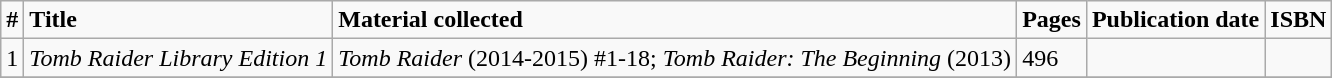<table class="wikitable">
<tr>
<td><strong>#</strong></td>
<td><strong>Title</strong></td>
<td><strong>Material collected</strong></td>
<td><strong>Pages</strong></td>
<td><strong>Publication date</strong></td>
<td><strong>ISBN</strong></td>
</tr>
<tr>
<td>1</td>
<td><em>Tomb Raider Library Edition 1</em></td>
<td><em>Tomb Raider</em> (2014-2015) #1-18; <em>Tomb Raider: The Beginning</em> (2013)</td>
<td>496</td>
<td></td>
<td></td>
</tr>
<tr>
</tr>
</table>
